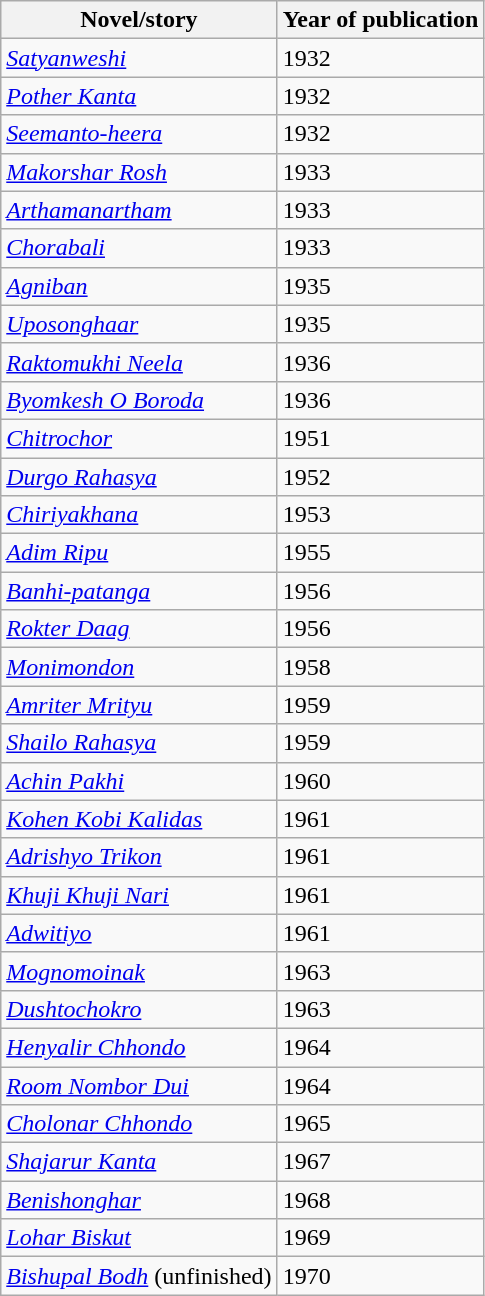<table class="wikitable sortable">
<tr>
<th>Novel/story</th>
<th>Year of publication</th>
</tr>
<tr>
<td><em><a href='#'>Satyanweshi</a></em></td>
<td>1932</td>
</tr>
<tr>
<td><em><a href='#'>Pother Kanta</a></em></td>
<td>1932</td>
</tr>
<tr>
<td><em><a href='#'>Seemanto-heera</a></em></td>
<td>1932</td>
</tr>
<tr>
<td><em><a href='#'>Makorshar Rosh</a></em></td>
<td>1933</td>
</tr>
<tr>
<td><em><a href='#'>Arthamanartham</a></em></td>
<td>1933</td>
</tr>
<tr>
<td><em><a href='#'>Chorabali</a></em></td>
<td>1933</td>
</tr>
<tr>
<td><em><a href='#'>Agniban</a></em></td>
<td>1935</td>
</tr>
<tr>
<td><em><a href='#'>Uposonghaar</a></em></td>
<td>1935</td>
</tr>
<tr>
<td><em><a href='#'>Raktomukhi Neela</a></em></td>
<td>1936</td>
</tr>
<tr>
<td><em><a href='#'>Byomkesh O Boroda</a></em></td>
<td>1936</td>
</tr>
<tr>
<td><em><a href='#'>Chitrochor</a></em></td>
<td>1951</td>
</tr>
<tr>
<td><em><a href='#'>Durgo Rahasya</a></em></td>
<td>1952</td>
</tr>
<tr>
<td><em><a href='#'>Chiriyakhana</a></em></td>
<td>1953</td>
</tr>
<tr>
<td><em><a href='#'>Adim Ripu</a></em></td>
<td>1955</td>
</tr>
<tr>
<td><em><a href='#'>Banhi-patanga</a></em></td>
<td>1956</td>
</tr>
<tr>
<td><em><a href='#'>Rokter Daag</a></em></td>
<td>1956</td>
</tr>
<tr>
<td><em><a href='#'>Monimondon</a></em></td>
<td>1958</td>
</tr>
<tr>
<td><em><a href='#'>Amriter Mrityu</a></em></td>
<td>1959</td>
</tr>
<tr>
<td><em><a href='#'>Shailo Rahasya</a></em></td>
<td>1959</td>
</tr>
<tr>
<td><em><a href='#'>Achin Pakhi</a></em></td>
<td>1960</td>
</tr>
<tr>
<td><em><a href='#'>Kohen Kobi Kalidas</a></em></td>
<td>1961</td>
</tr>
<tr>
<td><em><a href='#'>Adrishyo Trikon</a></em></td>
<td>1961</td>
</tr>
<tr>
<td><em><a href='#'>Khuji Khuji Nari</a></em></td>
<td>1961</td>
</tr>
<tr>
<td><em><a href='#'>Adwitiyo</a></em></td>
<td>1961</td>
</tr>
<tr>
<td><em><a href='#'>Mognomoinak</a></em></td>
<td>1963</td>
</tr>
<tr>
<td><em><a href='#'>Dushtochokro</a></em></td>
<td>1963</td>
</tr>
<tr>
<td><em><a href='#'>Henyalir Chhondo</a></em></td>
<td>1964</td>
</tr>
<tr>
<td><em><a href='#'>Room Nombor Dui</a></em></td>
<td>1964</td>
</tr>
<tr>
<td><em><a href='#'>Cholonar Chhondo</a></em></td>
<td>1965</td>
</tr>
<tr>
<td><em><a href='#'>Shajarur Kanta</a></em></td>
<td>1967</td>
</tr>
<tr>
<td><em><a href='#'>Benishonghar</a></em></td>
<td>1968</td>
</tr>
<tr>
<td><em><a href='#'>Lohar Biskut</a></em></td>
<td>1969</td>
</tr>
<tr>
<td><em><a href='#'>Bishupal Bodh</a></em> (unfinished)</td>
<td>1970</td>
</tr>
</table>
